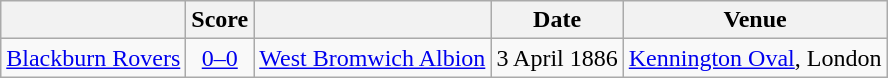<table class="wikitable">
<tr>
<th></th>
<th>Score</th>
<th></th>
<th>Date</th>
<th>Venue</th>
</tr>
<tr>
<td><a href='#'>Blackburn Rovers</a></td>
<td align=center><a href='#'>0–0</a></td>
<td><a href='#'>West Bromwich Albion</a></td>
<td>3 April 1886</td>
<td><a href='#'>Kennington Oval</a>, London</td>
</tr>
</table>
